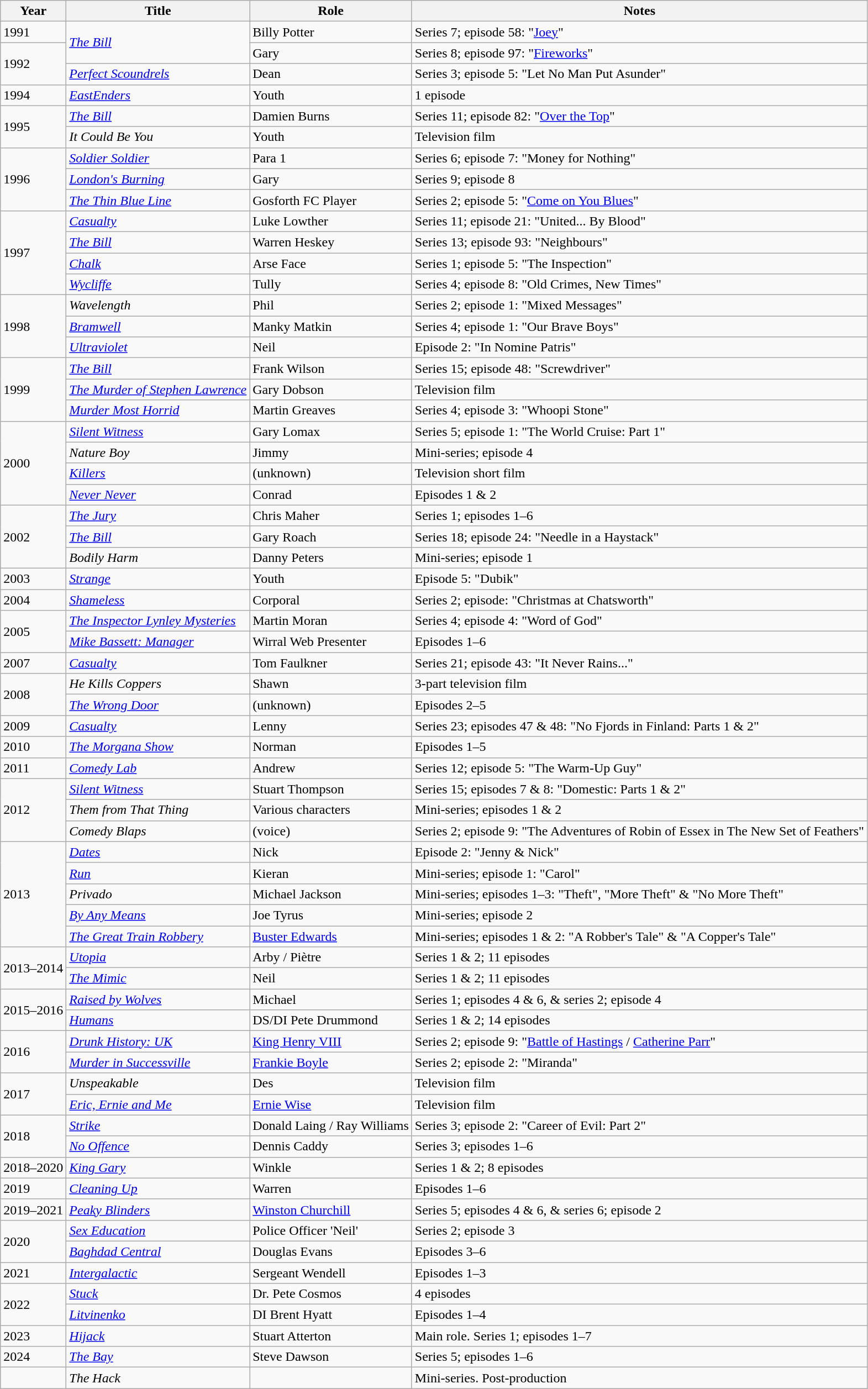<table class="wikitable sortable">
<tr>
<th>Year</th>
<th>Title</th>
<th>Role</th>
<th class="unsortable">Notes</th>
</tr>
<tr>
<td>1991</td>
<td rowspan="2"><em><a href='#'>The Bill</a></em></td>
<td>Billy Potter</td>
<td>Series 7; episode 58: "<a href='#'>Joey</a>"</td>
</tr>
<tr>
<td rowspan="2">1992</td>
<td>Gary</td>
<td>Series 8; episode 97: "<a href='#'>Fireworks</a>"</td>
</tr>
<tr>
<td><em><a href='#'>Perfect Scoundrels</a></em></td>
<td>Dean</td>
<td>Series 3; episode 5: "Let No Man Put Asunder"</td>
</tr>
<tr>
<td>1994</td>
<td><em><a href='#'>EastEnders</a></em></td>
<td>Youth</td>
<td>1 episode</td>
</tr>
<tr>
<td rowspan="2">1995</td>
<td><em><a href='#'>The Bill</a></em></td>
<td>Damien Burns</td>
<td>Series 11; episode 82: "<a href='#'>Over the Top</a>"</td>
</tr>
<tr>
<td><em>It Could Be You</em></td>
<td>Youth</td>
<td>Television film</td>
</tr>
<tr>
<td rowspan="3">1996</td>
<td><em><a href='#'>Soldier Soldier</a></em></td>
<td>Para 1</td>
<td>Series 6; episode 7: "Money for Nothing"</td>
</tr>
<tr>
<td><em><a href='#'>London's Burning</a></em></td>
<td>Gary</td>
<td>Series 9; episode 8</td>
</tr>
<tr>
<td><em><a href='#'>The Thin Blue Line</a></em></td>
<td>Gosforth FC Player</td>
<td>Series 2; episode 5: "<a href='#'>Come on You Blues</a>"</td>
</tr>
<tr>
<td rowspan="4">1997</td>
<td><em><a href='#'>Casualty</a></em></td>
<td>Luke Lowther</td>
<td>Series 11; episode 21: "United... By Blood"</td>
</tr>
<tr>
<td><em><a href='#'>The Bill</a></em></td>
<td>Warren Heskey</td>
<td>Series 13; episode 93: "Neighbours"</td>
</tr>
<tr>
<td><em><a href='#'>Chalk</a></em></td>
<td>Arse Face</td>
<td>Series 1; episode 5: "The Inspection"</td>
</tr>
<tr>
<td><em><a href='#'>Wycliffe</a></em></td>
<td>Tully</td>
<td>Series 4; episode 8: "Old Crimes, New Times"</td>
</tr>
<tr>
<td rowspan="3">1998</td>
<td><em>Wavelength</em></td>
<td>Phil</td>
<td>Series 2; episode 1: "Mixed Messages"</td>
</tr>
<tr>
<td><em><a href='#'>Bramwell</a></em></td>
<td>Manky Matkin</td>
<td>Series 4; episode 1: "Our Brave Boys"</td>
</tr>
<tr>
<td><em><a href='#'>Ultraviolet</a></em></td>
<td>Neil</td>
<td>Episode 2: "In Nomine Patris"</td>
</tr>
<tr>
<td rowspan="3">1999</td>
<td><em><a href='#'>The Bill</a></em></td>
<td>Frank Wilson</td>
<td>Series 15; episode 48: "Screwdriver"</td>
</tr>
<tr>
<td><em><a href='#'>The Murder of Stephen Lawrence</a></em></td>
<td>Gary Dobson</td>
<td>Television film</td>
</tr>
<tr>
<td><em><a href='#'>Murder Most Horrid</a></em></td>
<td>Martin Greaves</td>
<td>Series 4; episode 3: "Whoopi Stone"</td>
</tr>
<tr>
<td rowspan="4">2000</td>
<td><em><a href='#'>Silent Witness</a></em></td>
<td>Gary Lomax</td>
<td>Series 5; episode 1: "The World Cruise: Part 1"</td>
</tr>
<tr>
<td><em>Nature Boy</em></td>
<td>Jimmy</td>
<td>Mini-series; episode 4</td>
</tr>
<tr>
<td><em><a href='#'>Killers</a></em></td>
<td>(unknown)</td>
<td>Television short film</td>
</tr>
<tr>
<td><em><a href='#'>Never Never</a></em></td>
<td>Conrad</td>
<td>Episodes 1 & 2</td>
</tr>
<tr>
<td rowspan="3">2002</td>
<td><em><a href='#'>The Jury</a></em></td>
<td>Chris Maher</td>
<td>Series 1; episodes 1–6</td>
</tr>
<tr>
<td><em><a href='#'>The Bill</a></em></td>
<td>Gary Roach</td>
<td>Series 18; episode 24: "Needle in a Haystack"</td>
</tr>
<tr>
<td><em>Bodily Harm</em></td>
<td>Danny Peters</td>
<td>Mini-series; episode 1</td>
</tr>
<tr>
<td>2003</td>
<td><em><a href='#'>Strange</a></em></td>
<td>Youth</td>
<td>Episode 5: "Dubik"</td>
</tr>
<tr>
<td>2004</td>
<td><em><a href='#'>Shameless</a></em></td>
<td>Corporal</td>
<td>Series 2; episode: "Christmas at Chatsworth"</td>
</tr>
<tr>
<td rowspan="2">2005</td>
<td><em><a href='#'>The Inspector Lynley Mysteries</a></em></td>
<td>Martin Moran</td>
<td>Series 4; episode 4: "Word of God"</td>
</tr>
<tr>
<td><em><a href='#'>Mike Bassett: Manager</a></em></td>
<td>Wirral Web Presenter</td>
<td>Episodes 1–6</td>
</tr>
<tr>
<td>2007</td>
<td><em><a href='#'>Casualty</a></em></td>
<td>Tom Faulkner</td>
<td>Series 21; episode 43: "It Never Rains..."</td>
</tr>
<tr>
<td rowspan="2">2008</td>
<td><em>He Kills Coppers</em></td>
<td>Shawn</td>
<td>3-part television film</td>
</tr>
<tr>
<td><em><a href='#'>The Wrong Door</a></em></td>
<td>(unknown)</td>
<td>Episodes 2–5</td>
</tr>
<tr>
<td>2009</td>
<td><em><a href='#'>Casualty</a></em></td>
<td>Lenny</td>
<td>Series 23; episodes 47 & 48: "No Fjords in Finland: Parts 1 & 2"</td>
</tr>
<tr>
<td>2010</td>
<td><em><a href='#'>The Morgana Show</a></em></td>
<td>Norman</td>
<td>Episodes 1–5</td>
</tr>
<tr>
<td>2011</td>
<td><em><a href='#'>Comedy Lab</a></em></td>
<td>Andrew</td>
<td>Series 12; episode 5: "The Warm-Up Guy"</td>
</tr>
<tr>
<td rowspan="3">2012</td>
<td><em><a href='#'>Silent Witness</a></em></td>
<td>Stuart Thompson</td>
<td>Series 15; episodes 7 & 8: "Domestic: Parts 1 & 2"</td>
</tr>
<tr>
<td><em>Them from That Thing</em></td>
<td>Various characters</td>
<td>Mini-series; episodes 1 & 2</td>
</tr>
<tr>
<td><em>Comedy Blaps</em></td>
<td>(voice)</td>
<td>Series 2; episode 9: "The Adventures of Robin of Essex in The New Set of Feathers"</td>
</tr>
<tr>
<td rowspan="5">2013</td>
<td><em><a href='#'>Dates</a></em></td>
<td>Nick</td>
<td>Episode 2: "Jenny & Nick"</td>
</tr>
<tr>
<td><em><a href='#'>Run</a></em></td>
<td>Kieran</td>
<td>Mini-series; episode 1: "Carol"</td>
</tr>
<tr>
<td><em>Privado</em></td>
<td>Michael Jackson</td>
<td>Mini-series; episodes 1–3: "Theft", "More Theft" & "No More Theft"</td>
</tr>
<tr>
<td><em><a href='#'>By Any Means</a></em></td>
<td>Joe Tyrus</td>
<td>Mini-series; episode 2</td>
</tr>
<tr>
<td><em><a href='#'>The Great Train Robbery</a></em></td>
<td><a href='#'>Buster Edwards</a></td>
<td>Mini-series; episodes 1 & 2: "A Robber's Tale" & "A Copper's Tale"</td>
</tr>
<tr>
<td rowspan="2">2013–2014</td>
<td><em><a href='#'>Utopia</a></em></td>
<td>Arby / Piètre</td>
<td>Series 1 & 2; 11 episodes</td>
</tr>
<tr>
<td><em><a href='#'>The Mimic</a></em></td>
<td>Neil</td>
<td>Series 1 & 2; 11 episodes</td>
</tr>
<tr>
<td rowspan="2">2015–2016</td>
<td><em><a href='#'>Raised by Wolves</a></em></td>
<td>Michael</td>
<td>Series 1; episodes 4 & 6, & series 2; episode 4</td>
</tr>
<tr>
<td><em><a href='#'>Humans</a></em></td>
<td>DS/DI Pete Drummond</td>
<td>Series 1 & 2; 14 episodes</td>
</tr>
<tr>
<td rowspan="2">2016</td>
<td><em><a href='#'>Drunk History: UK</a></em></td>
<td><a href='#'>King Henry VIII</a></td>
<td>Series 2; episode 9: "<a href='#'>Battle of Hastings</a> / <a href='#'>Catherine Parr</a>"</td>
</tr>
<tr>
<td><em><a href='#'>Murder in Successville</a></em></td>
<td><a href='#'>Frankie Boyle</a></td>
<td>Series 2; episode 2: "Miranda"</td>
</tr>
<tr>
<td rowspan="2">2017</td>
<td><em>Unspeakable</em></td>
<td>Des</td>
<td>Television film</td>
</tr>
<tr>
<td><em><a href='#'>Eric, Ernie and Me</a></em></td>
<td><a href='#'>Ernie Wise</a></td>
<td>Television film</td>
</tr>
<tr>
<td rowspan="2">2018</td>
<td><em><a href='#'>Strike</a></em></td>
<td>Donald Laing / Ray Williams</td>
<td>Series 3; episode 2: "Career of Evil: Part 2"</td>
</tr>
<tr>
<td><em><a href='#'>No Offence</a></em></td>
<td>Dennis Caddy</td>
<td>Series 3; episodes 1–6</td>
</tr>
<tr>
<td>2018–2020</td>
<td><em><a href='#'>King Gary</a></em></td>
<td>Winkle</td>
<td>Series 1 & 2; 8 episodes</td>
</tr>
<tr>
<td>2019</td>
<td><em><a href='#'>Cleaning Up</a></em></td>
<td>Warren</td>
<td>Episodes 1–6</td>
</tr>
<tr>
<td>2019–2021</td>
<td><em><a href='#'>Peaky Blinders</a></em></td>
<td><a href='#'>Winston Churchill</a></td>
<td>Series 5; episodes 4 & 6, & series 6; episode 2</td>
</tr>
<tr>
<td rowspan="2">2020</td>
<td><em><a href='#'>Sex Education</a></em></td>
<td>Police Officer 'Neil'</td>
<td>Series 2; episode 3</td>
</tr>
<tr>
<td><em><a href='#'>Baghdad Central</a></em></td>
<td>Douglas Evans</td>
<td>Episodes 3–6</td>
</tr>
<tr>
<td>2021</td>
<td><em><a href='#'>Intergalactic</a></em></td>
<td>Sergeant Wendell</td>
<td>Episodes 1–3</td>
</tr>
<tr>
<td rowspan="2">2022</td>
<td><em><a href='#'>Stuck</a></em> </td>
<td>Dr. Pete Cosmos</td>
<td>4 episodes</td>
</tr>
<tr>
<td><em><a href='#'>Litvinenko</a></em></td>
<td>DI Brent Hyatt</td>
<td>Episodes 1–4</td>
</tr>
<tr>
<td>2023</td>
<td><em><a href='#'>Hijack</a></em> </td>
<td>Stuart Atterton</td>
<td>Main role. Series 1; episodes 1–7</td>
</tr>
<tr>
<td>2024</td>
<td><em><a href='#'>The Bay</a></em></td>
<td>Steve Dawson</td>
<td>Series 5; episodes 1–6</td>
</tr>
<tr>
<td></td>
<td><em>The Hack</em></td>
<td></td>
<td>Mini-series. Post-production</td>
</tr>
</table>
